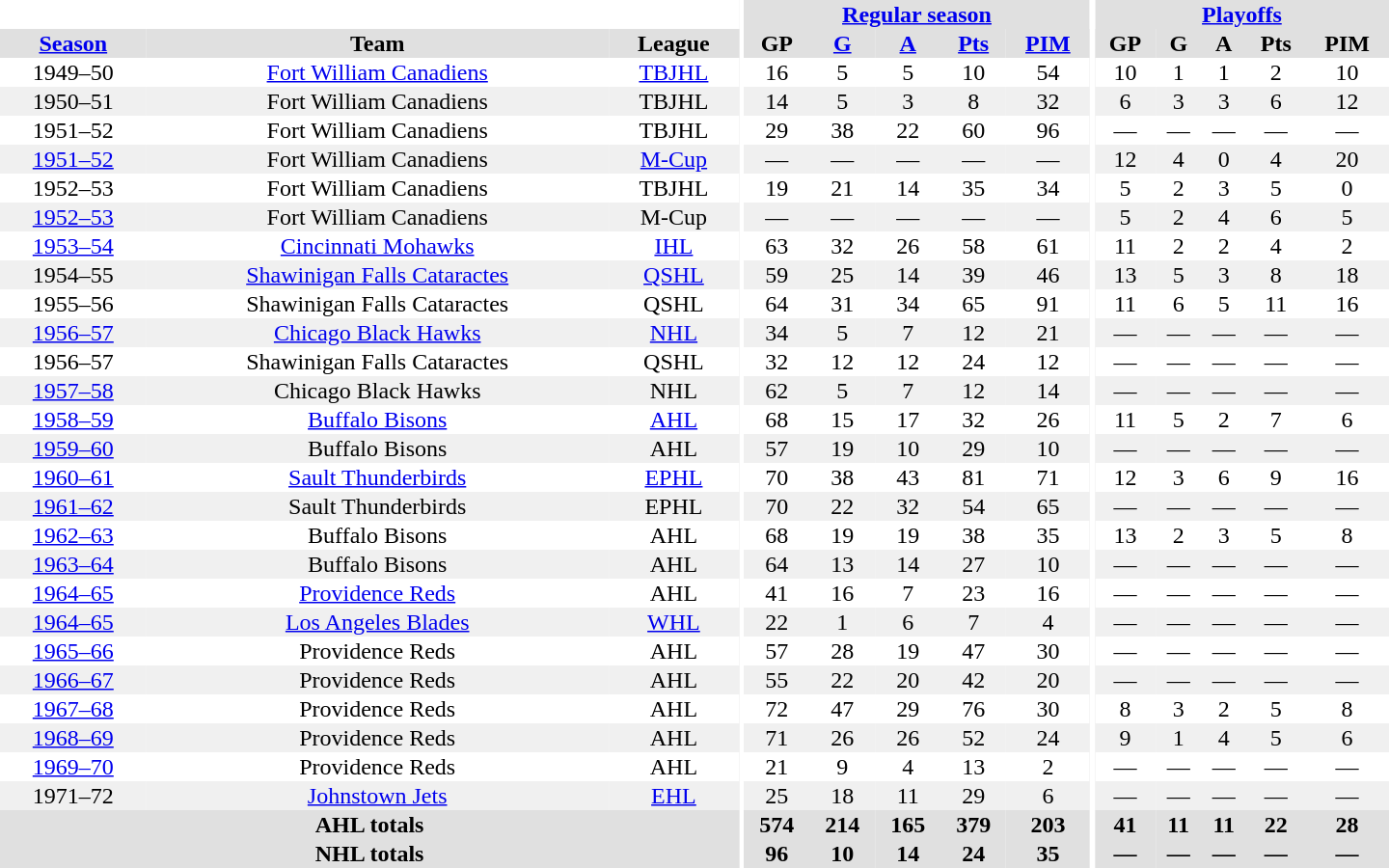<table border="0" cellpadding="1" cellspacing="0" style="text-align:center; width:60em">
<tr bgcolor="#e0e0e0">
<th colspan="3" bgcolor="#ffffff"></th>
<th rowspan="100" bgcolor="#ffffff"></th>
<th colspan="5"><a href='#'>Regular season</a></th>
<th rowspan="100" bgcolor="#ffffff"></th>
<th colspan="5"><a href='#'>Playoffs</a></th>
</tr>
<tr bgcolor="#e0e0e0">
<th><a href='#'>Season</a></th>
<th>Team</th>
<th>League</th>
<th>GP</th>
<th><a href='#'>G</a></th>
<th><a href='#'>A</a></th>
<th><a href='#'>Pts</a></th>
<th><a href='#'>PIM</a></th>
<th>GP</th>
<th>G</th>
<th>A</th>
<th>Pts</th>
<th>PIM</th>
</tr>
<tr>
<td>1949–50</td>
<td><a href='#'>Fort William Canadiens</a></td>
<td><a href='#'>TBJHL</a></td>
<td>16</td>
<td>5</td>
<td>5</td>
<td>10</td>
<td>54</td>
<td>10</td>
<td>1</td>
<td>1</td>
<td>2</td>
<td>10</td>
</tr>
<tr bgcolor="#f0f0f0">
<td>1950–51</td>
<td>Fort William Canadiens</td>
<td>TBJHL</td>
<td>14</td>
<td>5</td>
<td>3</td>
<td>8</td>
<td>32</td>
<td>6</td>
<td>3</td>
<td>3</td>
<td>6</td>
<td>12</td>
</tr>
<tr>
<td>1951–52</td>
<td>Fort William Canadiens</td>
<td>TBJHL</td>
<td>29</td>
<td>38</td>
<td>22</td>
<td>60</td>
<td>96</td>
<td>—</td>
<td>—</td>
<td>—</td>
<td>—</td>
<td>—</td>
</tr>
<tr bgcolor="#f0f0f0">
<td><a href='#'>1951–52</a></td>
<td>Fort William Canadiens</td>
<td><a href='#'>M-Cup</a></td>
<td>—</td>
<td>—</td>
<td>—</td>
<td>—</td>
<td>—</td>
<td>12</td>
<td>4</td>
<td>0</td>
<td>4</td>
<td>20</td>
</tr>
<tr>
<td>1952–53</td>
<td>Fort William Canadiens</td>
<td>TBJHL</td>
<td>19</td>
<td>21</td>
<td>14</td>
<td>35</td>
<td>34</td>
<td>5</td>
<td>2</td>
<td>3</td>
<td>5</td>
<td>0</td>
</tr>
<tr bgcolor="#f0f0f0">
<td><a href='#'>1952–53</a></td>
<td>Fort William Canadiens</td>
<td>M-Cup</td>
<td>—</td>
<td>—</td>
<td>—</td>
<td>—</td>
<td>—</td>
<td>5</td>
<td>2</td>
<td>4</td>
<td>6</td>
<td>5</td>
</tr>
<tr>
<td><a href='#'>1953–54</a></td>
<td><a href='#'>Cincinnati Mohawks</a></td>
<td><a href='#'>IHL</a></td>
<td>63</td>
<td>32</td>
<td>26</td>
<td>58</td>
<td>61</td>
<td>11</td>
<td>2</td>
<td>2</td>
<td>4</td>
<td>2</td>
</tr>
<tr bgcolor="#f0f0f0">
<td>1954–55</td>
<td><a href='#'>Shawinigan Falls Cataractes</a></td>
<td><a href='#'>QSHL</a></td>
<td>59</td>
<td>25</td>
<td>14</td>
<td>39</td>
<td>46</td>
<td>13</td>
<td>5</td>
<td>3</td>
<td>8</td>
<td>18</td>
</tr>
<tr>
<td>1955–56</td>
<td>Shawinigan Falls Cataractes</td>
<td>QSHL</td>
<td>64</td>
<td>31</td>
<td>34</td>
<td>65</td>
<td>91</td>
<td>11</td>
<td>6</td>
<td>5</td>
<td>11</td>
<td>16</td>
</tr>
<tr bgcolor="#f0f0f0">
<td><a href='#'>1956–57</a></td>
<td><a href='#'>Chicago Black Hawks</a></td>
<td><a href='#'>NHL</a></td>
<td>34</td>
<td>5</td>
<td>7</td>
<td>12</td>
<td>21</td>
<td>—</td>
<td>—</td>
<td>—</td>
<td>—</td>
<td>—</td>
</tr>
<tr>
<td>1956–57</td>
<td>Shawinigan Falls Cataractes</td>
<td>QSHL</td>
<td>32</td>
<td>12</td>
<td>12</td>
<td>24</td>
<td>12</td>
<td>—</td>
<td>—</td>
<td>—</td>
<td>—</td>
<td>—</td>
</tr>
<tr bgcolor="#f0f0f0">
<td><a href='#'>1957–58</a></td>
<td>Chicago Black Hawks</td>
<td>NHL</td>
<td>62</td>
<td>5</td>
<td>7</td>
<td>12</td>
<td>14</td>
<td>—</td>
<td>—</td>
<td>—</td>
<td>—</td>
<td>—</td>
</tr>
<tr>
<td><a href='#'>1958–59</a></td>
<td><a href='#'>Buffalo Bisons</a></td>
<td><a href='#'>AHL</a></td>
<td>68</td>
<td>15</td>
<td>17</td>
<td>32</td>
<td>26</td>
<td>11</td>
<td>5</td>
<td>2</td>
<td>7</td>
<td>6</td>
</tr>
<tr bgcolor="#f0f0f0">
<td><a href='#'>1959–60</a></td>
<td>Buffalo Bisons</td>
<td>AHL</td>
<td>57</td>
<td>19</td>
<td>10</td>
<td>29</td>
<td>10</td>
<td>—</td>
<td>—</td>
<td>—</td>
<td>—</td>
<td>—</td>
</tr>
<tr>
<td><a href='#'>1960–61</a></td>
<td><a href='#'>Sault Thunderbirds</a></td>
<td><a href='#'>EPHL</a></td>
<td>70</td>
<td>38</td>
<td>43</td>
<td>81</td>
<td>71</td>
<td>12</td>
<td>3</td>
<td>6</td>
<td>9</td>
<td>16</td>
</tr>
<tr bgcolor="#f0f0f0">
<td><a href='#'>1961–62</a></td>
<td>Sault Thunderbirds</td>
<td>EPHL</td>
<td>70</td>
<td>22</td>
<td>32</td>
<td>54</td>
<td>65</td>
<td>—</td>
<td>—</td>
<td>—</td>
<td>—</td>
<td>—</td>
</tr>
<tr>
<td><a href='#'>1962–63</a></td>
<td>Buffalo Bisons</td>
<td>AHL</td>
<td>68</td>
<td>19</td>
<td>19</td>
<td>38</td>
<td>35</td>
<td>13</td>
<td>2</td>
<td>3</td>
<td>5</td>
<td>8</td>
</tr>
<tr bgcolor="#f0f0f0">
<td><a href='#'>1963–64</a></td>
<td>Buffalo Bisons</td>
<td>AHL</td>
<td>64</td>
<td>13</td>
<td>14</td>
<td>27</td>
<td>10</td>
<td>—</td>
<td>—</td>
<td>—</td>
<td>—</td>
<td>—</td>
</tr>
<tr>
<td><a href='#'>1964–65</a></td>
<td><a href='#'>Providence Reds</a></td>
<td>AHL</td>
<td>41</td>
<td>16</td>
<td>7</td>
<td>23</td>
<td>16</td>
<td>—</td>
<td>—</td>
<td>—</td>
<td>—</td>
<td>—</td>
</tr>
<tr bgcolor="#f0f0f0">
<td><a href='#'>1964–65</a></td>
<td><a href='#'>Los Angeles Blades</a></td>
<td><a href='#'>WHL</a></td>
<td>22</td>
<td>1</td>
<td>6</td>
<td>7</td>
<td>4</td>
<td>—</td>
<td>—</td>
<td>—</td>
<td>—</td>
<td>—</td>
</tr>
<tr>
<td><a href='#'>1965–66</a></td>
<td>Providence Reds</td>
<td>AHL</td>
<td>57</td>
<td>28</td>
<td>19</td>
<td>47</td>
<td>30</td>
<td>—</td>
<td>—</td>
<td>—</td>
<td>—</td>
<td>—</td>
</tr>
<tr bgcolor="#f0f0f0">
<td><a href='#'>1966–67</a></td>
<td>Providence Reds</td>
<td>AHL</td>
<td>55</td>
<td>22</td>
<td>20</td>
<td>42</td>
<td>20</td>
<td>—</td>
<td>—</td>
<td>—</td>
<td>—</td>
<td>—</td>
</tr>
<tr>
<td><a href='#'>1967–68</a></td>
<td>Providence Reds</td>
<td>AHL</td>
<td>72</td>
<td>47</td>
<td>29</td>
<td>76</td>
<td>30</td>
<td>8</td>
<td>3</td>
<td>2</td>
<td>5</td>
<td>8</td>
</tr>
<tr bgcolor="#f0f0f0">
<td><a href='#'>1968–69</a></td>
<td>Providence Reds</td>
<td>AHL</td>
<td>71</td>
<td>26</td>
<td>26</td>
<td>52</td>
<td>24</td>
<td>9</td>
<td>1</td>
<td>4</td>
<td>5</td>
<td>6</td>
</tr>
<tr>
<td><a href='#'>1969–70</a></td>
<td>Providence Reds</td>
<td>AHL</td>
<td>21</td>
<td>9</td>
<td>4</td>
<td>13</td>
<td>2</td>
<td>—</td>
<td>—</td>
<td>—</td>
<td>—</td>
<td>—</td>
</tr>
<tr bgcolor="#f0f0f0">
<td>1971–72</td>
<td><a href='#'>Johnstown Jets</a></td>
<td><a href='#'>EHL</a></td>
<td>25</td>
<td>18</td>
<td>11</td>
<td>29</td>
<td>6</td>
<td>—</td>
<td>—</td>
<td>—</td>
<td>—</td>
<td>—</td>
</tr>
<tr bgcolor="#e0e0e0">
<th colspan="3">AHL totals</th>
<th>574</th>
<th>214</th>
<th>165</th>
<th>379</th>
<th>203</th>
<th>41</th>
<th>11</th>
<th>11</th>
<th>22</th>
<th>28</th>
</tr>
<tr bgcolor="#e0e0e0">
<th colspan="3">NHL totals</th>
<th>96</th>
<th>10</th>
<th>14</th>
<th>24</th>
<th>35</th>
<th>—</th>
<th>—</th>
<th>—</th>
<th>—</th>
<th>—</th>
</tr>
</table>
